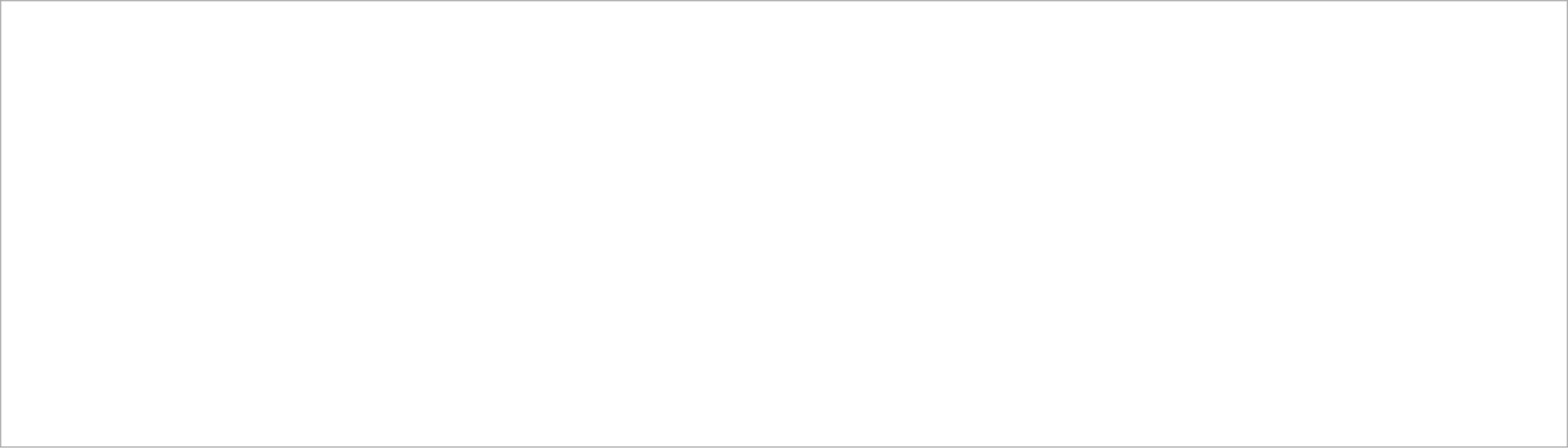<table cellpadding="0" cellspacing="1" style="border:1px solid darkgrey; margin:auto; width:80em;">
<tr>
<td colspan="6"><br></td>
</tr>
<tr>
<td colspan="6"><br>
</td>
</tr>
<tr>
<td colspan="6"><br></td>
</tr>
<tr>
<td colspan="6"><br></td>
</tr>
<tr>
<td colspan="6"><br></td>
</tr>
<tr>
<td colspan="6"><br></td>
</tr>
<tr>
<td colspan="6"><br></td>
</tr>
<tr>
<td colspan="6"><br></td>
</tr>
<tr>
<td colspan="6"><br></td>
</tr>
<tr>
<td colspan="6"><br></td>
</tr>
<tr>
<td colspan="6"><br></td>
</tr>
<tr>
<td colspan="6"><br></td>
</tr>
<tr>
<td colspan="6"><br></td>
</tr>
<tr>
<td colspan="6"><br></td>
</tr>
<tr>
<td colspan="6"><br></td>
</tr>
<tr>
<td colspan="6"><br></td>
</tr>
<tr>
<td colspan="6"><br></td>
</tr>
<tr>
<td colspan="6"><br></td>
</tr>
<tr>
<td colspan="6"><br></td>
</tr>
<tr>
<td></td>
</tr>
</table>
